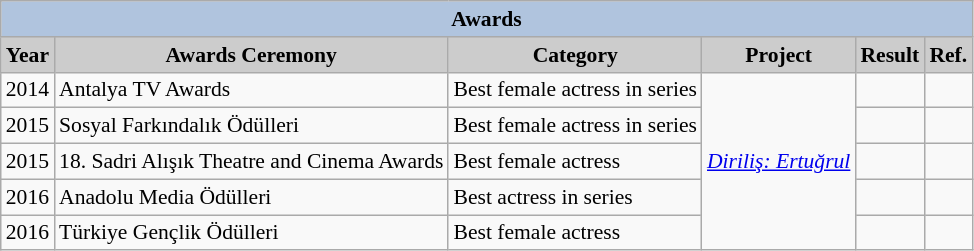<table class="wikitable" style="font-size:90%">
<tr>
<th colspan=6 style="background:LightSteelBlue">Awards</th>
</tr>
<tr>
<th style="background:#CCCCCC">Year</th>
<th style="background:#CCCCCC">Awards Ceremony</th>
<th style="background:#CCCCCC">Category</th>
<th style="background:#CCCCCC">Project</th>
<th style="background:#CCCCCC">Result</th>
<th style="background:#CCCCCC">Ref.</th>
</tr>
<tr>
<td>2014</td>
<td>Antalya TV Awards</td>
<td>Best female actress in series</td>
<td rowspan=5><em><a href='#'>Diriliş: Ertuğrul</a></em></td>
<td></td>
<td></td>
</tr>
<tr>
<td>2015</td>
<td>Sosyal Farkındalık Ödülleri</td>
<td>Best female actress in series</td>
<td></td>
<td style = "text-align: center;"></td>
</tr>
<tr>
<td>2015</td>
<td Sadri Alışık Ödülleri>18. Sadri Alışık Theatre and Cinema Awards</td>
<td>Best female actress</td>
<td></td>
<td></td>
</tr>
<tr>
<td>2016</td>
<td>Anadolu Media Ödülleri</td>
<td>Best actress in series</td>
<td></td>
<td style = "text-align: center;"></td>
</tr>
<tr>
<td>2016</td>
<td>Türkiye Gençlik Ödülleri</td>
<td>Best female actress</td>
<td></td>
<td></td>
</tr>
</table>
